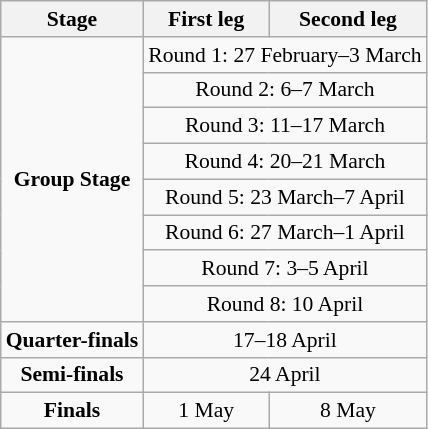<table class=wikitable style="text-align:center; font-size:90%">
<tr>
<th>Stage</th>
<th>First leg</th>
<th>Second leg</th>
</tr>
<tr>
<td rowspan=8><strong>Group Stage</strong></td>
<td colspan=2>Round 1: 27 February–3 March</td>
</tr>
<tr>
<td colspan=2>Round 2: 6–7 March</td>
</tr>
<tr>
<td colspan=2>Round 3: 11–17 March</td>
</tr>
<tr>
<td colspan=2>Round 4: 20–21 March</td>
</tr>
<tr>
<td colspan=2>Round 5: 23 March–7 April</td>
</tr>
<tr>
<td colspan=2>Round 6: 27 March–1 April</td>
</tr>
<tr>
<td colspan=2>Round 7: 3–5 April</td>
</tr>
<tr>
<td colspan=2>Round 8: 10 April</td>
</tr>
<tr>
<td><strong>Quarter-finals</strong></td>
<td colspan=2>17–18 April</td>
</tr>
<tr>
<td><strong>Semi-finals</strong></td>
<td colspan=2>24 April</td>
</tr>
<tr>
<td><strong>Finals</strong></td>
<td>1 May</td>
<td>8 May</td>
</tr>
</table>
